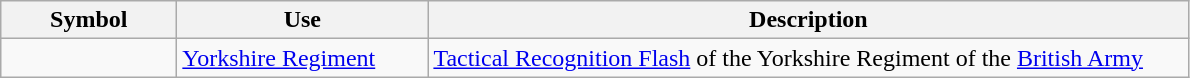<table class="wikitable">
<tr>
<th width="110">Symbol</th>
<th width="160">Use</th>
<th width="500">Description</th>
</tr>
<tr>
<td></td>
<td><a href='#'>Yorkshire Regiment</a></td>
<td><a href='#'>Tactical Recognition Flash</a> of the Yorkshire Regiment of the <a href='#'>British Army</a></td>
</tr>
</table>
